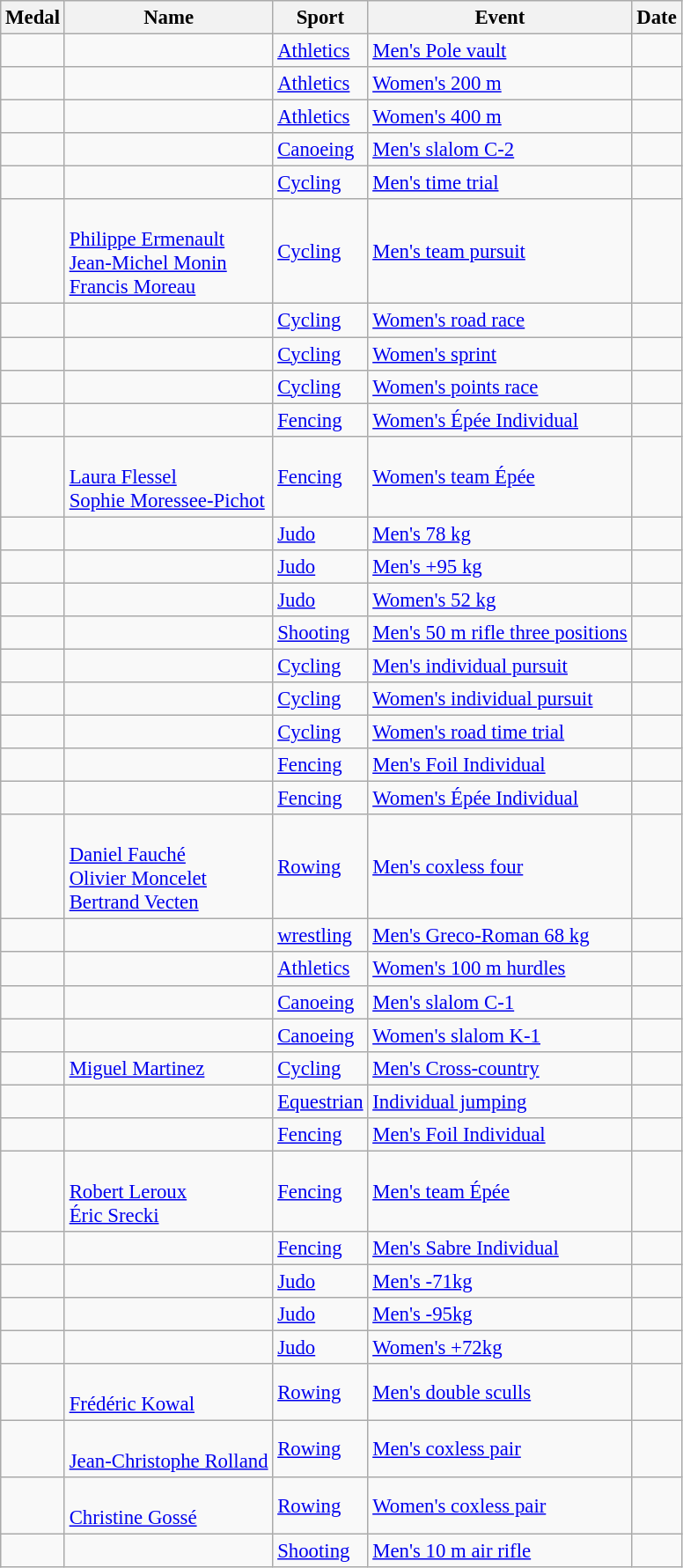<table class="wikitable sortable"  style="font-size:95%">
<tr>
<th>Medal</th>
<th>Name</th>
<th>Sport</th>
<th>Event</th>
<th>Date</th>
</tr>
<tr>
<td></td>
<td></td>
<td><a href='#'>Athletics</a></td>
<td><a href='#'>Men's Pole vault</a></td>
<td></td>
</tr>
<tr>
<td></td>
<td></td>
<td><a href='#'>Athletics</a></td>
<td><a href='#'>Women's 200 m</a></td>
<td></td>
</tr>
<tr>
<td></td>
<td></td>
<td><a href='#'>Athletics</a></td>
<td><a href='#'>Women's 400 m</a></td>
<td></td>
</tr>
<tr>
<td></td>
<td><br></td>
<td><a href='#'>Canoeing</a></td>
<td><a href='#'>Men's slalom C-2</a></td>
<td></td>
</tr>
<tr>
<td></td>
<td></td>
<td><a href='#'>Cycling</a></td>
<td><a href='#'>Men's time trial</a></td>
<td></td>
</tr>
<tr>
<td></td>
<td><br><a href='#'>Philippe Ermenault</a><br><a href='#'>Jean-Michel Monin</a><br><a href='#'>Francis Moreau</a></td>
<td><a href='#'>Cycling</a></td>
<td><a href='#'>Men's team pursuit</a></td>
<td></td>
</tr>
<tr>
<td></td>
<td></td>
<td><a href='#'>Cycling</a></td>
<td><a href='#'>Women's road race</a></td>
<td></td>
</tr>
<tr>
<td></td>
<td></td>
<td><a href='#'>Cycling</a></td>
<td><a href='#'>Women's sprint</a></td>
<td></td>
</tr>
<tr>
<td></td>
<td></td>
<td><a href='#'>Cycling</a></td>
<td><a href='#'>Women's points race</a></td>
<td></td>
</tr>
<tr>
<td></td>
<td></td>
<td><a href='#'>Fencing</a></td>
<td><a href='#'>Women's Épée Individual</a></td>
<td></td>
</tr>
<tr>
<td></td>
<td><br><a href='#'>Laura Flessel</a><br><a href='#'>Sophie Moressee-Pichot</a></td>
<td><a href='#'>Fencing</a></td>
<td><a href='#'>Women's team Épée</a></td>
<td></td>
</tr>
<tr>
<td></td>
<td></td>
<td><a href='#'>Judo</a></td>
<td><a href='#'>Men's 78 kg</a></td>
<td></td>
</tr>
<tr>
<td></td>
<td></td>
<td><a href='#'>Judo</a></td>
<td><a href='#'>Men's +95 kg</a></td>
<td></td>
</tr>
<tr>
<td></td>
<td></td>
<td><a href='#'>Judo</a></td>
<td><a href='#'>Women's 52 kg</a></td>
<td></td>
</tr>
<tr>
<td></td>
<td></td>
<td><a href='#'>Shooting</a></td>
<td><a href='#'>Men's 50 m rifle three positions</a></td>
<td></td>
</tr>
<tr>
<td></td>
<td></td>
<td><a href='#'>Cycling</a></td>
<td><a href='#'>Men's individual pursuit</a></td>
<td></td>
</tr>
<tr>
<td></td>
<td></td>
<td><a href='#'>Cycling</a></td>
<td><a href='#'>Women's individual pursuit</a></td>
<td></td>
</tr>
<tr>
<td></td>
<td></td>
<td><a href='#'>Cycling</a></td>
<td><a href='#'>Women's road time trial</a></td>
<td></td>
</tr>
<tr>
<td></td>
<td></td>
<td><a href='#'>Fencing</a></td>
<td><a href='#'>Men's Foil Individual</a></td>
<td></td>
</tr>
<tr>
<td></td>
<td></td>
<td><a href='#'>Fencing</a></td>
<td><a href='#'>Women's Épée Individual</a></td>
<td></td>
</tr>
<tr>
<td></td>
<td><br><a href='#'>Daniel Fauché</a><br><a href='#'>Olivier Moncelet</a><br><a href='#'>Bertrand Vecten</a></td>
<td><a href='#'>Rowing</a></td>
<td><a href='#'>Men's coxless four</a></td>
<td></td>
</tr>
<tr>
<td></td>
<td></td>
<td><a href='#'>wrestling</a></td>
<td><a href='#'>Men's Greco-Roman 68 kg</a></td>
<td></td>
</tr>
<tr>
<td></td>
<td></td>
<td><a href='#'>Athletics</a></td>
<td><a href='#'>Women's 100 m hurdles</a></td>
<td></td>
</tr>
<tr>
<td></td>
<td></td>
<td><a href='#'>Canoeing</a></td>
<td><a href='#'>Men's slalom C-1</a></td>
<td></td>
</tr>
<tr>
<td></td>
<td></td>
<td><a href='#'>Canoeing</a></td>
<td><a href='#'>Women's slalom K-1</a></td>
<td></td>
</tr>
<tr>
<td></td>
<td><a href='#'>Miguel Martinez</a></td>
<td><a href='#'>Cycling</a></td>
<td><a href='#'>Men's Cross-country</a></td>
<td></td>
</tr>
<tr>
<td></td>
<td></td>
<td><a href='#'>Equestrian</a></td>
<td><a href='#'>Individual jumping</a></td>
<td></td>
</tr>
<tr>
<td></td>
<td></td>
<td><a href='#'>Fencing</a></td>
<td><a href='#'>Men's Foil Individual</a></td>
<td></td>
</tr>
<tr>
<td></td>
<td><br><a href='#'>Robert Leroux</a><br><a href='#'>Éric Srecki</a></td>
<td><a href='#'>Fencing</a></td>
<td><a href='#'>Men's team Épée</a></td>
<td></td>
</tr>
<tr>
<td></td>
<td></td>
<td><a href='#'>Fencing</a></td>
<td><a href='#'>Men's Sabre Individual</a></td>
<td></td>
</tr>
<tr>
<td></td>
<td></td>
<td><a href='#'>Judo</a></td>
<td><a href='#'>Men's -71kg</a></td>
<td></td>
</tr>
<tr>
<td></td>
<td></td>
<td><a href='#'>Judo</a></td>
<td><a href='#'>Men's -95kg</a></td>
<td></td>
</tr>
<tr>
<td></td>
<td></td>
<td><a href='#'>Judo</a></td>
<td><a href='#'>Women's +72kg</a></td>
<td></td>
</tr>
<tr>
<td></td>
<td><br><a href='#'>Frédéric Kowal</a></td>
<td><a href='#'>Rowing</a></td>
<td><a href='#'>Men's double sculls</a></td>
<td></td>
</tr>
<tr>
<td></td>
<td><br><a href='#'>Jean-Christophe Rolland</a></td>
<td><a href='#'>Rowing</a></td>
<td><a href='#'>Men's coxless pair</a></td>
<td></td>
</tr>
<tr>
<td></td>
<td><br><a href='#'>Christine Gossé</a></td>
<td><a href='#'>Rowing</a></td>
<td><a href='#'>Women's coxless pair</a></td>
<td></td>
</tr>
<tr>
<td></td>
<td></td>
<td><a href='#'>Shooting</a></td>
<td><a href='#'>Men's 10 m air rifle</a></td>
<td></td>
</tr>
</table>
